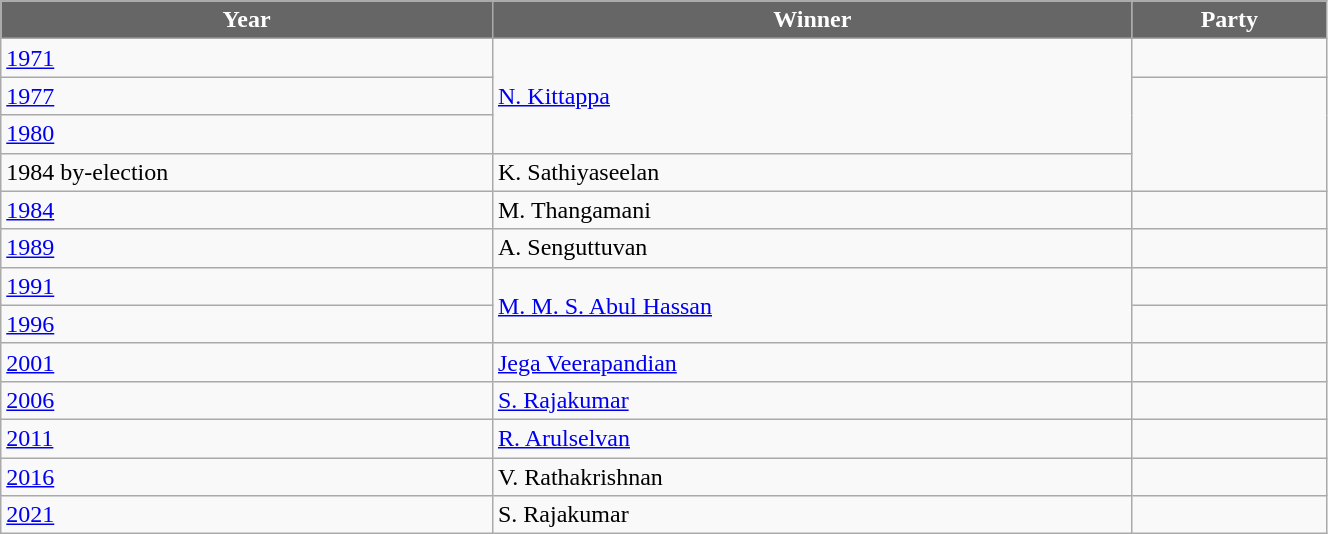<table class="wikitable" width="70%">
<tr>
<th style="background-color:#666666; color:white">Year</th>
<th style="background-color:#666666; color:white">Winner</th>
<th style="background-color:#666666; color:white" colspan="2">Party</th>
</tr>
<tr>
<td><a href='#'>1971</a></td>
<td rowspan=3><a href='#'>N. Kittappa</a></td>
<td></td>
</tr>
<tr>
<td><a href='#'>1977</a></td>
</tr>
<tr>
<td><a href='#'>1980</a></td>
</tr>
<tr>
<td>1984 by-election</td>
<td>K. Sathiyaseelan</td>
</tr>
<tr>
<td><a href='#'>1984</a></td>
<td>M. Thangamani</td>
<td></td>
</tr>
<tr>
<td><a href='#'>1989</a></td>
<td>A. Senguttuvan</td>
<td></td>
</tr>
<tr>
<td><a href='#'>1991</a></td>
<td rowspan=2><a href='#'>M. M. S. Abul Hassan</a></td>
<td></td>
</tr>
<tr>
<td><a href='#'>1996</a></td>
<td></td>
</tr>
<tr>
<td><a href='#'>2001</a></td>
<td><a href='#'>Jega Veerapandian</a></td>
<td></td>
</tr>
<tr>
<td><a href='#'>2006</a></td>
<td><a href='#'>S. Rajakumar</a></td>
<td></td>
</tr>
<tr>
<td><a href='#'>2011</a></td>
<td><a href='#'>R. Arulselvan</a></td>
<td></td>
</tr>
<tr>
<td><a href='#'>2016</a></td>
<td>V. Rathakrishnan</td>
<td></td>
</tr>
<tr>
<td><a href='#'>2021</a></td>
<td>S. Rajakumar</td>
<td></td>
</tr>
</table>
